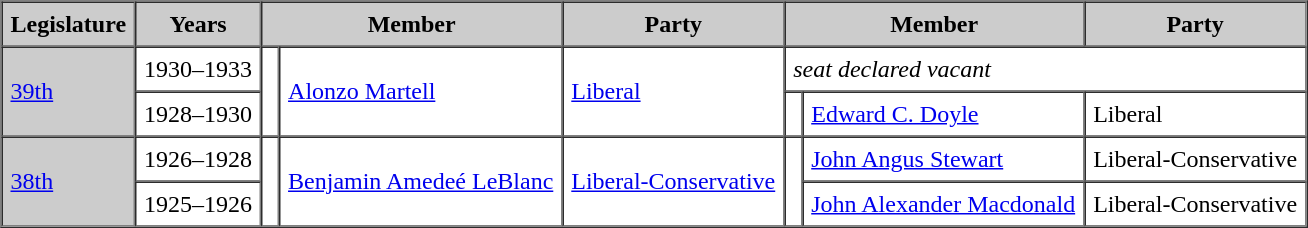<table border=1 cellpadding=5 cellspacing=0>
<tr bgcolor="CCCCCC">
<th>Legislature</th>
<th>Years</th>
<th colspan="2">Member</th>
<th>Party</th>
<th colspan="2">Member</th>
<th>Party</th>
</tr>
<tr>
<td rowspan="2" bgcolor="CCCCCC"><a href='#'>39th</a></td>
<td>1930–1933</td>
<td rowspan="2" ></td>
<td rowspan="2"><a href='#'>Alonzo Martell</a></td>
<td rowspan="2"><a href='#'>Liberal</a></td>
<td colspan="3"><div> <em>seat declared vacant</em></div></td>
</tr>
<tr>
<td>1928–1930</td>
<td rowspan="1" ></td>
<td><a href='#'>Edward C. Doyle</a></td>
<td>Liberal</td>
</tr>
<tr>
<td rowspan="2" bgcolor="CCCCCC"><a href='#'>38th</a></td>
<td>1926–1928</td>
<td rowspan="2" ></td>
<td rowspan="2"><a href='#'>Benjamin Amedeé LeBlanc</a></td>
<td rowspan="2"><a href='#'>Liberal-Conservative</a></td>
<td rowspan="2" ></td>
<td><a href='#'>John Angus Stewart</a></td>
<td>Liberal-Conservative</td>
</tr>
<tr>
<td>1925–1926</td>
<td><a href='#'>John Alexander Macdonald</a></td>
<td>Liberal-Conservative</td>
</tr>
</table>
